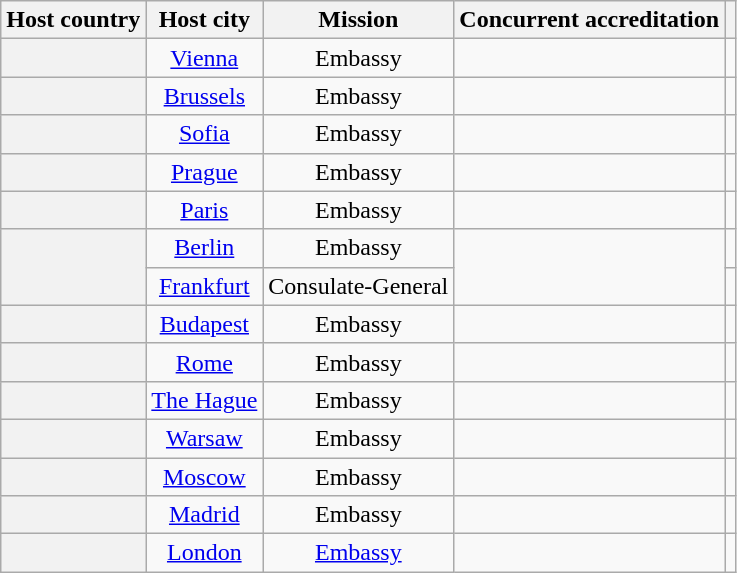<table class="wikitable plainrowheaders" style="text-align:center">
<tr>
<th scope="col">Host country</th>
<th scope="col">Host city</th>
<th scope="col">Mission</th>
<th scope="col">Concurrent accreditation</th>
<th scope="col"></th>
</tr>
<tr>
<th scope="row"></th>
<td><a href='#'>Vienna</a></td>
<td>Embassy</td>
<td></td>
<td></td>
</tr>
<tr>
<th scope="row"></th>
<td><a href='#'>Brussels</a></td>
<td>Embassy</td>
<td></td>
<td></td>
</tr>
<tr>
<th scope="row"></th>
<td><a href='#'>Sofia</a></td>
<td>Embassy</td>
<td></td>
<td></td>
</tr>
<tr>
<th scope="row"></th>
<td><a href='#'>Prague</a></td>
<td>Embassy</td>
<td></td>
<td></td>
</tr>
<tr>
<th scope="row"></th>
<td><a href='#'>Paris</a></td>
<td>Embassy</td>
<td></td>
<td></td>
</tr>
<tr>
<th scope="row" rowspan="2"></th>
<td><a href='#'>Berlin</a></td>
<td>Embassy</td>
<td rowspan="2"></td>
<td></td>
</tr>
<tr>
<td><a href='#'>Frankfurt</a></td>
<td>Consulate-General</td>
<td></td>
</tr>
<tr>
<th scope="row"></th>
<td><a href='#'>Budapest</a></td>
<td>Embassy</td>
<td></td>
<td></td>
</tr>
<tr>
<th scope="row"></th>
<td><a href='#'>Rome</a></td>
<td>Embassy</td>
<td></td>
<td></td>
</tr>
<tr>
<th scope="row"></th>
<td><a href='#'>The Hague</a></td>
<td>Embassy</td>
<td></td>
<td></td>
</tr>
<tr>
<th scope="row"></th>
<td><a href='#'>Warsaw</a></td>
<td>Embassy</td>
<td></td>
<td></td>
</tr>
<tr>
<th scope="row"></th>
<td><a href='#'>Moscow</a></td>
<td>Embassy</td>
<td></td>
<td></td>
</tr>
<tr>
<th scope="row"></th>
<td><a href='#'>Madrid</a></td>
<td>Embassy</td>
<td></td>
<td></td>
</tr>
<tr>
<th scope="row"></th>
<td><a href='#'>London</a></td>
<td><a href='#'>Embassy</a></td>
<td></td>
<td></td>
</tr>
</table>
